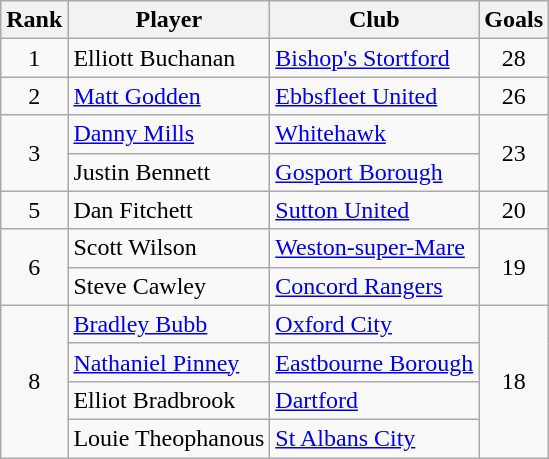<table class="wikitable" style="text-align:center">
<tr>
<th>Rank</th>
<th>Player</th>
<th>Club</th>
<th>Goals</th>
</tr>
<tr>
<td>1</td>
<td align="left">Elliott Buchanan</td>
<td align="left"><a href='#'>Bishop's Stortford</a></td>
<td>28</td>
</tr>
<tr>
<td>2</td>
<td align="left"><a href='#'>Matt Godden</a></td>
<td align="left"><a href='#'>Ebbsfleet United</a></td>
<td>26</td>
</tr>
<tr>
<td rowspan="2">3</td>
<td align="left"><a href='#'>Danny Mills</a></td>
<td align="left"><a href='#'>Whitehawk</a></td>
<td rowspan="2">23</td>
</tr>
<tr>
<td align="left">Justin Bennett</td>
<td align="left"><a href='#'>Gosport Borough</a></td>
</tr>
<tr>
<td>5</td>
<td align="left">Dan Fitchett</td>
<td align="left"><a href='#'>Sutton United</a></td>
<td>20</td>
</tr>
<tr>
<td rowspan="2">6</td>
<td align="left">Scott Wilson</td>
<td align="left"><a href='#'>Weston-super-Mare</a></td>
<td rowspan="2">19</td>
</tr>
<tr>
<td align="left">Steve Cawley</td>
<td align="left"><a href='#'>Concord Rangers</a></td>
</tr>
<tr>
<td rowspan="4">8</td>
<td align="left"><a href='#'>Bradley Bubb</a></td>
<td align="left"><a href='#'>Oxford City</a></td>
<td rowspan="4">18</td>
</tr>
<tr>
<td align="left"><a href='#'>Nathaniel Pinney</a></td>
<td align="left"><a href='#'>Eastbourne Borough</a></td>
</tr>
<tr>
<td align="left">Elliot Bradbrook</td>
<td align="left"><a href='#'>Dartford</a></td>
</tr>
<tr>
<td align="left">Louie Theophanous</td>
<td align="left"><a href='#'>St Albans City</a></td>
</tr>
</table>
